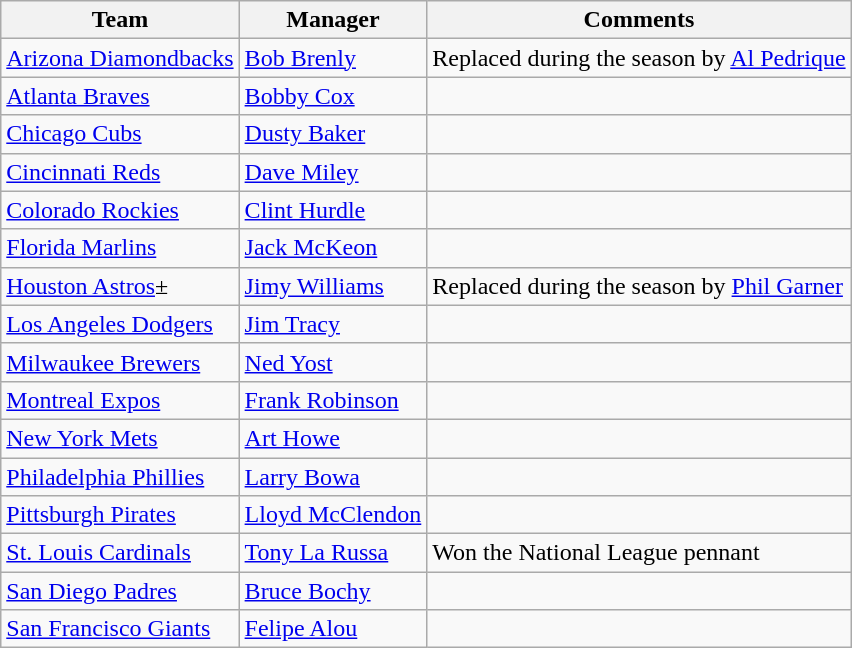<table class="wikitable">
<tr>
<th>Team</th>
<th>Manager</th>
<th>Comments</th>
</tr>
<tr>
<td><a href='#'>Arizona Diamondbacks</a></td>
<td><a href='#'>Bob Brenly</a></td>
<td>Replaced during the season by <a href='#'>Al Pedrique</a></td>
</tr>
<tr>
<td><a href='#'>Atlanta Braves</a></td>
<td><a href='#'>Bobby Cox</a></td>
<td></td>
</tr>
<tr>
<td><a href='#'>Chicago Cubs</a></td>
<td><a href='#'>Dusty Baker</a></td>
<td></td>
</tr>
<tr>
<td><a href='#'>Cincinnati Reds</a></td>
<td><a href='#'>Dave Miley</a></td>
<td></td>
</tr>
<tr>
<td><a href='#'>Colorado Rockies</a></td>
<td><a href='#'>Clint Hurdle</a></td>
<td></td>
</tr>
<tr>
<td><a href='#'>Florida Marlins</a></td>
<td><a href='#'>Jack McKeon</a></td>
<td></td>
</tr>
<tr>
<td><a href='#'>Houston Astros</a>±</td>
<td><a href='#'>Jimy Williams</a></td>
<td>Replaced during the season by <a href='#'>Phil Garner</a></td>
</tr>
<tr>
<td><a href='#'>Los Angeles Dodgers</a></td>
<td><a href='#'>Jim Tracy</a></td>
<td></td>
</tr>
<tr>
<td><a href='#'>Milwaukee Brewers</a></td>
<td><a href='#'>Ned Yost</a></td>
<td></td>
</tr>
<tr>
<td><a href='#'>Montreal Expos</a></td>
<td><a href='#'>Frank Robinson</a></td>
<td></td>
</tr>
<tr>
<td><a href='#'>New York Mets</a></td>
<td><a href='#'>Art Howe</a></td>
<td></td>
</tr>
<tr>
<td><a href='#'>Philadelphia Phillies</a></td>
<td><a href='#'>Larry Bowa</a></td>
<td></td>
</tr>
<tr>
<td><a href='#'>Pittsburgh Pirates</a></td>
<td><a href='#'>Lloyd McClendon</a></td>
<td></td>
</tr>
<tr>
<td><a href='#'>St. Louis Cardinals</a></td>
<td><a href='#'>Tony La Russa</a></td>
<td>Won the National League pennant</td>
</tr>
<tr>
<td><a href='#'>San Diego Padres</a></td>
<td><a href='#'>Bruce Bochy</a></td>
<td></td>
</tr>
<tr>
<td><a href='#'>San Francisco Giants</a></td>
<td><a href='#'>Felipe Alou</a></td>
<td></td>
</tr>
</table>
